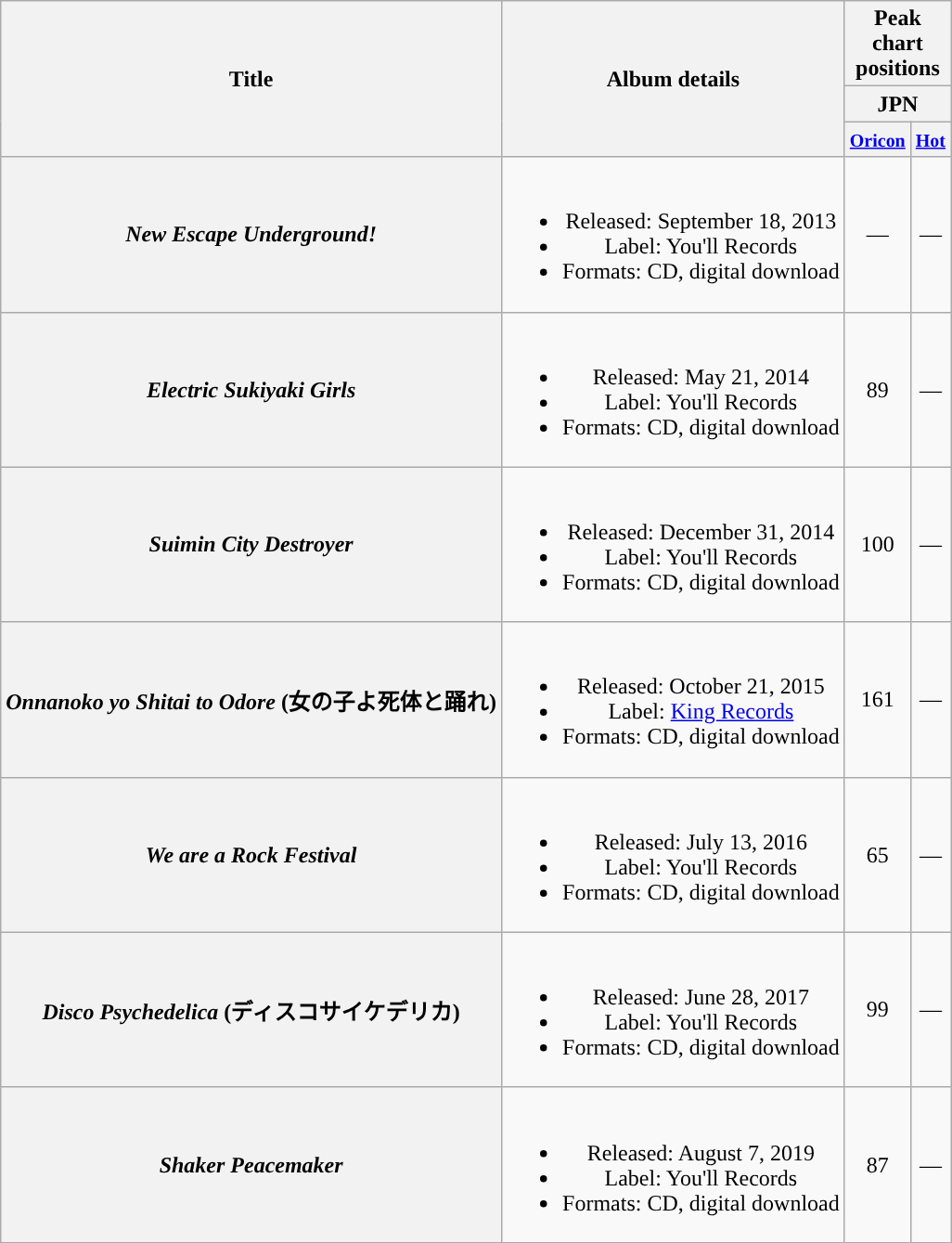<table class="wikitable plainrowheaders" style="text-align:center;">
<tr>
<th scope="col" rowspan="3">Title</th>
<th scope="col" rowspan="3">Album details</th>
<th scope="col" colspan="2">Peak <br> chart <br> positions</th>
</tr>
<tr>
<th colspan="2">JPN</th>
</tr>
<tr>
<th scope="col" colspan="1"><small><a href='#'>Oricon</a></small></th>
<th scope="col" colspan="1"><small><a href='#'>Hot</a></small></th>
</tr>
<tr>
<th scope="row"><em>New Escape Underground!</em></th>
<td><br><ul><li>Released: September 18, 2013</li><li>Label: You'll Records</li><li>Formats: CD, digital download</li></ul></td>
<td>—</td>
<td>—</td>
</tr>
<tr>
<th scope="row"><em>Electric Sukiyaki Girls</em></th>
<td><br><ul><li>Released: May 21, 2014</li><li>Label: You'll Records</li><li>Formats: CD, digital download</li></ul></td>
<td>89</td>
<td>—</td>
</tr>
<tr>
<th scope="row"><em>Suimin City Destroyer</em></th>
<td><br><ul><li>Released: December 31, 2014</li><li>Label: You'll Records</li><li>Formats: CD, digital download</li></ul></td>
<td>100</td>
<td>—</td>
</tr>
<tr>
<th scope="row"><em>Onnanoko yo Shitai to Odore</em> (女の子よ死体と踊れ)</th>
<td><br><ul><li>Released: October 21, 2015</li><li>Label: <a href='#'>King Records</a></li><li>Formats: CD, digital download</li></ul></td>
<td>161</td>
<td>—</td>
</tr>
<tr>
<th scope="row"><em>We are a Rock Festival</em></th>
<td><br><ul><li>Released: July 13, 2016</li><li>Label: You'll Records</li><li>Formats: CD, digital download</li></ul></td>
<td>65</td>
<td>—</td>
</tr>
<tr>
<th scope="row"><em>Disco Psychedelica</em> (ディスコサイケデリカ)</th>
<td><br><ul><li>Released: June 28, 2017</li><li>Label: You'll Records</li><li>Formats: CD, digital download</li></ul></td>
<td>99</td>
<td>—</td>
</tr>
<tr>
<th scope="row"><em>Shaker Peacemaker</em></th>
<td><br><ul><li>Released: August 7, 2019</li><li>Label: You'll Records</li><li>Formats: CD, digital download</li></ul></td>
<td>87</td>
<td>—</td>
</tr>
<tr>
</tr>
</table>
